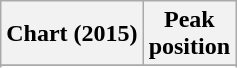<table class="wikitable sortable plainrowheaders" style="text-align:center;">
<tr>
<th>Chart (2015)</th>
<th>Peak<br>position</th>
</tr>
<tr>
</tr>
<tr>
</tr>
</table>
